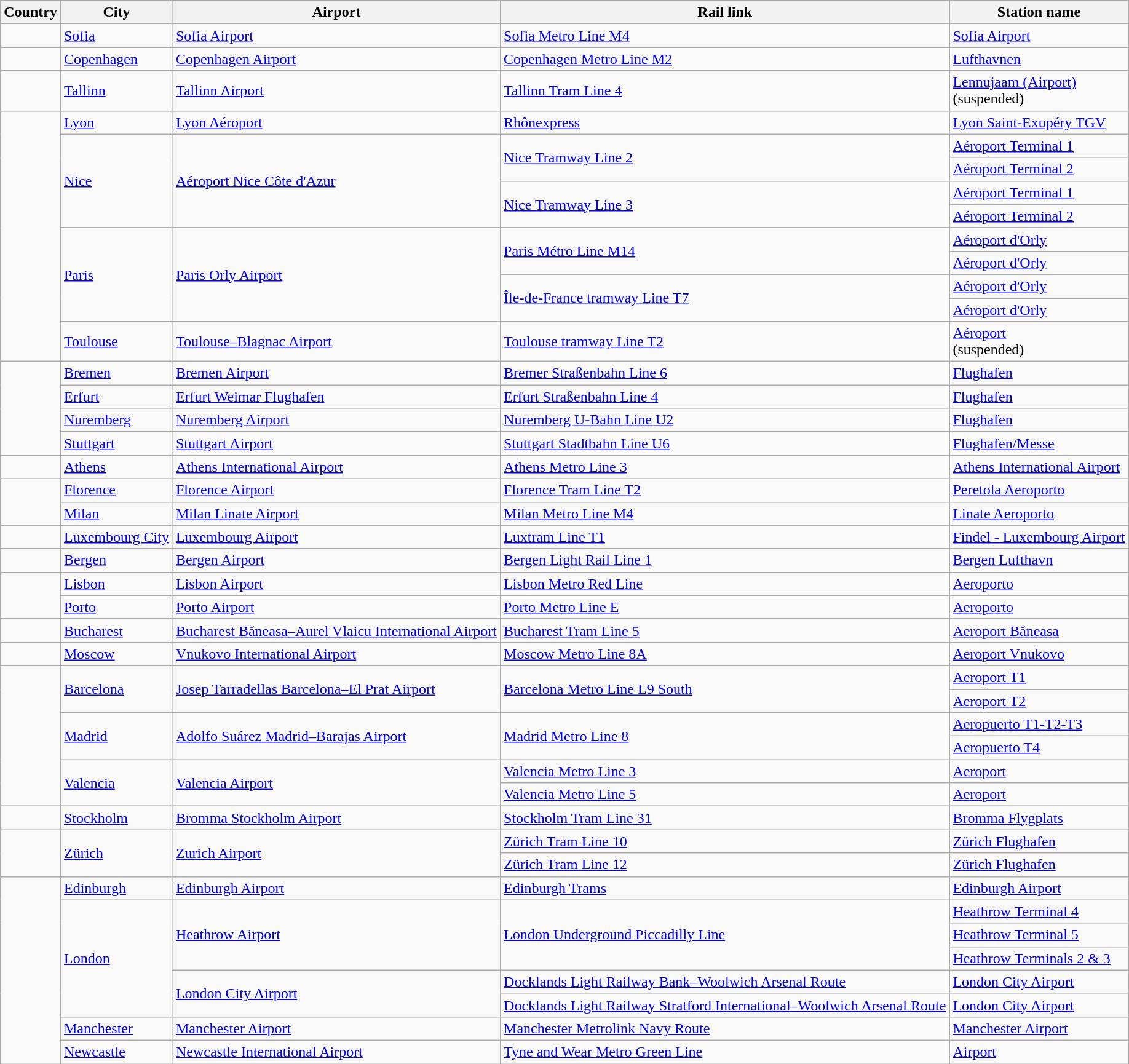<table class="wikitable">
<tr>
<th>Country</th>
<th>City</th>
<th>Airport</th>
<th>Rail link</th>
<th>Station name</th>
</tr>
<tr>
<td></td>
<td><a href='#'>Sofia</a></td>
<td><a href='#'>Sofia Airport</a></td>
<td><a href='#'>Sofia Metro Line M4</a></td>
<td><a href='#'>Sofia Airport</a></td>
</tr>
<tr>
<td></td>
<td><a href='#'>Copenhagen</a></td>
<td><a href='#'>Copenhagen Airport</a></td>
<td><a href='#'>Copenhagen Metro Line M2</a></td>
<td><a href='#'>Lufthavnen</a></td>
</tr>
<tr>
<td></td>
<td><a href='#'>Tallinn</a></td>
<td><a href='#'>Tallinn Airport</a></td>
<td><a href='#'>Tallinn Tram Line 4</a></td>
<td><a href='#'>Lennujaam (Airport)</a><br>(suspended)</td>
</tr>
<tr>
<td rowspan="10"></td>
<td><a href='#'>Lyon</a></td>
<td><a href='#'>Lyon Aéroport</a></td>
<td><a href='#'>Rhônexpress</a></td>
<td><a href='#'>Lyon Saint-Exupéry TGV</a></td>
</tr>
<tr>
<td rowspan="4"><a href='#'>Nice</a></td>
<td rowspan="4"><a href='#'>Aéroport Nice Côte d'Azur</a></td>
<td rowspan="2"><a href='#'>Nice Tramway Line 2</a></td>
<td><a href='#'>Aéroport Terminal 1</a></td>
</tr>
<tr>
<td><a href='#'>Aéroport Terminal 2</a></td>
</tr>
<tr>
<td rowspan="2"><a href='#'>Nice Tramway Line 3</a></td>
<td><a href='#'>Aéroport Terminal 1</a></td>
</tr>
<tr>
<td><a href='#'>Aéroport Terminal 2</a></td>
</tr>
<tr>
<td rowspan="4"><a href='#'>Paris</a></td>
<td rowspan="4"><a href='#'>Paris Orly Airport</a></td>
<td rowspan="2"><a href='#'>Paris Métro Line M14</a></td>
<td><a href='#'>Aéroport d'Orly</a></td>
</tr>
<tr>
<td><a href='#'>Aéroport d'Orly</a></td>
</tr>
<tr>
<td rowspan="2"><a href='#'>Île-de-France tramway Line T7</a></td>
<td><a href='#'>Aéroport d'Orly</a></td>
</tr>
<tr>
<td><a href='#'>Aéroport d'Orly</a></td>
</tr>
<tr>
<td><a href='#'>Toulouse</a></td>
<td><a href='#'>Toulouse–Blagnac Airport</a></td>
<td><a href='#'>Toulouse tramway Line T2</a></td>
<td><a href='#'>Aéroport</a><br>(suspended)</td>
</tr>
<tr>
<td rowspan="4"></td>
<td><a href='#'>Bremen</a></td>
<td><a href='#'>Bremen Airport</a></td>
<td><a href='#'>Bremer Straßenbahn Line 6</a></td>
<td><a href='#'>Flughafen</a></td>
</tr>
<tr>
<td><a href='#'>Erfurt</a><br></td>
<td><a href='#'>Erfurt Weimar Flughafen</a></td>
<td><a href='#'>Erfurt Straßenbahn Line 4</a></td>
<td><a href='#'>Flughafen</a></td>
</tr>
<tr>
<td><a href='#'>Nuremberg</a></td>
<td><a href='#'>Nuremberg Airport</a></td>
<td><a href='#'>Nuremberg U-Bahn Line U2</a></td>
<td><a href='#'>Flughafen</a></td>
</tr>
<tr>
<td><a href='#'>Stuttgart</a></td>
<td><a href='#'>Stuttgart Airport</a></td>
<td><a href='#'>Stuttgart Stadtbahn Line U6</a></td>
<td><a href='#'>Flughafen/Messe</a></td>
</tr>
<tr>
<td></td>
<td><a href='#'>Athens</a></td>
<td><a href='#'>Athens International Airport</a></td>
<td><a href='#'>Athens Metro Line 3</a></td>
<td><a href='#'>Athens International Airport</a></td>
</tr>
<tr>
<td rowspan="2"></td>
<td><a href='#'>Florence</a></td>
<td><a href='#'>Florence Airport</a></td>
<td><a href='#'>Florence Tram Line T2</a></td>
<td><a href='#'>Peretola Aeroporto</a></td>
</tr>
<tr>
<td><a href='#'>Milan</a></td>
<td><a href='#'>Milan Linate Airport</a></td>
<td><a href='#'>Milan Metro Line M4</a></td>
<td><a href='#'>Linate Aeroporto</a></td>
</tr>
<tr>
<td></td>
<td><a href='#'>Luxembourg City</a></td>
<td><a href='#'>Luxembourg Airport</a></td>
<td><a href='#'>Luxtram Line T1</a></td>
<td><a href='#'>Findel - Luxembourg Airport</a></td>
</tr>
<tr>
<td></td>
<td><a href='#'>Bergen</a></td>
<td><a href='#'>Bergen Airport</a></td>
<td><a href='#'>Bergen Light Rail Line 1</a></td>
<td><a href='#'>Bergen Lufthavn</a></td>
</tr>
<tr>
<td rowspan="2"></td>
<td><a href='#'>Lisbon</a></td>
<td><a href='#'>Lisbon Airport</a></td>
<td><a href='#'>Lisbon Metro Red Line</a></td>
<td><a href='#'>Aeroporto</a></td>
</tr>
<tr>
<td><a href='#'>Porto</a></td>
<td><a href='#'>Porto Airport</a></td>
<td><a href='#'>Porto Metro Line E</a></td>
<td><a href='#'>Aeroporto</a></td>
</tr>
<tr>
<td></td>
<td><a href='#'>Bucharest</a></td>
<td><a href='#'>Bucharest Băneasa–Aurel Vlaicu International Airport</a></td>
<td><a href='#'>Bucharest Tram Line 5</a></td>
<td><a href='#'>Aeroport Băneasa</a></td>
</tr>
<tr>
<td></td>
<td><a href='#'>Moscow</a></td>
<td><a href='#'>Vnukovo International Airport</a></td>
<td><a href='#'>Moscow Metro Line 8A</a></td>
<td><a href='#'>Aeroport Vnukovo</a></td>
</tr>
<tr>
<td rowspan="6"></td>
<td rowspan="2"><a href='#'>Barcelona</a></td>
<td rowspan="2"><a href='#'>Josep Tarradellas Barcelona–El Prat Airport</a></td>
<td rowspan="2"><a href='#'>Barcelona Metro Line L9 South</a></td>
<td><a href='#'>Aeroport T1</a></td>
</tr>
<tr>
<td><a href='#'>Aeroport T2</a></td>
</tr>
<tr>
<td rowspan="2"><a href='#'>Madrid</a></td>
<td rowspan="2"><a href='#'>Adolfo Suárez Madrid–Barajas Airport</a></td>
<td rowspan="2"><a href='#'>Madrid Metro Line 8</a></td>
<td><a href='#'>Aeropuerto T1-T2-T3</a></td>
</tr>
<tr>
<td><a href='#'>Aeropuerto T4</a></td>
</tr>
<tr>
<td rowspan="2"><a href='#'>Valencia</a></td>
<td rowspan="2"><a href='#'>Valencia Airport</a></td>
<td><a href='#'>Valencia Metro Line 3</a></td>
<td><a href='#'>Aeroport</a></td>
</tr>
<tr>
<td><a href='#'>Valencia Metro Line 5</a></td>
<td><a href='#'>Aeroport</a></td>
</tr>
<tr>
<td></td>
<td><a href='#'>Stockholm</a></td>
<td><a href='#'>Bromma Stockholm Airport</a></td>
<td><a href='#'>Stockholm Tram Line 31</a></td>
<td><a href='#'>Bromma Flygplats</a></td>
</tr>
<tr>
<td rowspan="2"></td>
<td rowspan="2"><a href='#'>Zürich</a></td>
<td rowspan="2"><a href='#'>Zurich Airport</a></td>
<td><a href='#'>Zürich Tram Line 10</a></td>
<td><a href='#'>Zürich Flughafen</a></td>
</tr>
<tr>
<td><a href='#'>Zürich Tram Line 12</a></td>
<td><a href='#'>Zürich Flughafen</a></td>
</tr>
<tr>
<td rowspan="8"></td>
<td><a href='#'>Edinburgh</a></td>
<td><a href='#'>Edinburgh Airport</a></td>
<td><a href='#'>Edinburgh Trams</a></td>
<td><a href='#'>Edinburgh Airport</a></td>
</tr>
<tr>
<td rowspan="5"><a href='#'>London</a></td>
<td rowspan="3"><a href='#'>Heathrow Airport</a></td>
<td rowspan="3"><a href='#'>London Underground Piccadilly Line</a></td>
<td><a href='#'>Heathrow Terminal 4</a></td>
</tr>
<tr>
<td><a href='#'>Heathrow Terminal 5</a></td>
</tr>
<tr>
<td><a href='#'>Heathrow Terminals 2 & 3</a></td>
</tr>
<tr>
<td rowspan="2"><a href='#'>London City Airport</a></td>
<td><a href='#'>Docklands Light Railway Bank–Woolwich Arsenal Route</a></td>
<td><a href='#'>London City Airport</a></td>
</tr>
<tr>
<td><a href='#'>Docklands Light Railway Stratford International–Woolwich Arsenal Route</a></td>
<td><a href='#'>London City Airport</a></td>
</tr>
<tr>
<td><a href='#'>Manchester</a></td>
<td><a href='#'>Manchester Airport</a></td>
<td><a href='#'>Manchester Metrolink Navy Route</a></td>
<td><a href='#'>Manchester Airport</a></td>
</tr>
<tr>
<td><a href='#'>Newcastle</a></td>
<td><a href='#'>Newcastle International Airport</a></td>
<td><a href='#'>Tyne and Wear Metro Green Line</a></td>
<td><a href='#'>Airport</a></td>
</tr>
</table>
